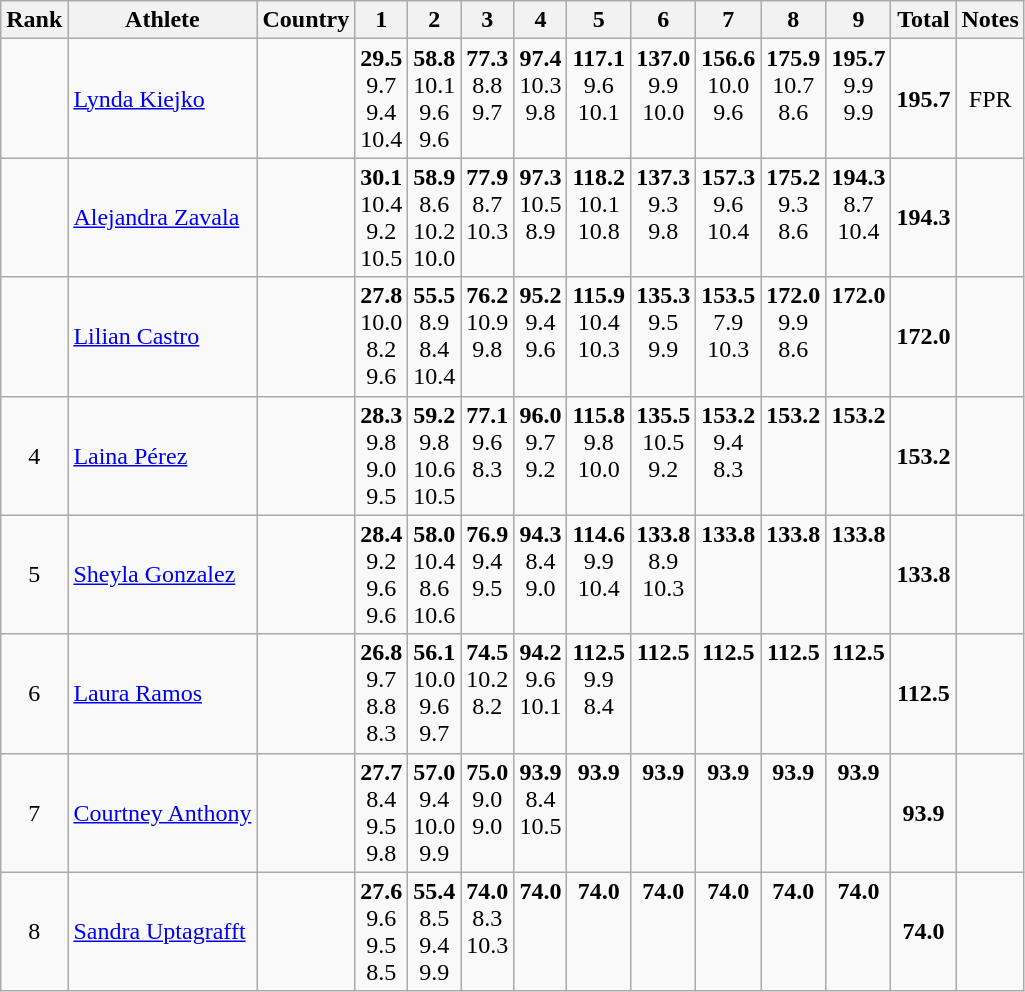<table class="wikitable sortable" style="text-align:center">
<tr>
<th>Rank</th>
<th>Athlete</th>
<th>Country</th>
<th style="width: 28px">1</th>
<th style="width: 28px">2</th>
<th style="width: 28px">3</th>
<th style="width: 28px">4</th>
<th style="width: 28px">5</th>
<th style="width: 28px">6</th>
<th style="width: 28px">7</th>
<th style="width: 28px">8</th>
<th style="width: 28px">9</th>
<th>Total</th>
<th>Notes</th>
</tr>
<tr>
<td></td>
<td align=left><a href='#'>Lynda Kiejko</a></td>
<td align=left></td>
<td><strong>29.5</strong><br>9.7<br>9.4<br>10.4</td>
<td><strong>58.8</strong><br> 10.1 <br>9.6 <br>9.6</td>
<td><strong>77.3</strong><br>8.8 <br>9.7<br><br></td>
<td><strong>97.4</strong><br>10.3<br>9.8<br><br></td>
<td><strong>117.1</strong><br>9.6<br>10.1<br><br></td>
<td><strong>137.0</strong><br>9.9 <br>10.0<br><br></td>
<td><strong>156.6</strong><br>10.0<br>9.6 <br><br></td>
<td><strong>175.9</strong><br>10.7<br>8.6 <br><br></td>
<td><strong>195.7</strong><br>9.9<br>9.9 <br><br></td>
<td><strong>195.7</strong></td>
<td>FPR</td>
</tr>
<tr>
<td></td>
<td align=left><a href='#'>Alejandra Zavala</a></td>
<td align=left></td>
<td><strong>30.1</strong><br>10.4<br>9.2<br>10.5</td>
<td><strong>58.9</strong><br> 8.6 <br>10.2 <br>10.0</td>
<td><strong>77.9</strong><br>8.7 <br>10.3<br><br></td>
<td><strong>97.3</strong><br>10.5<br>8.9<br><br></td>
<td><strong>118.2</strong><br>10.1<br>10.8<br><br></td>
<td><strong>137.3</strong><br>9.3 <br>9.8<br><br></td>
<td><strong>157.3</strong><br>9.6<br>10.4 <br><br></td>
<td><strong>175.2</strong><br>9.3<br>8.6 <br><br></td>
<td><strong>194.3</strong><br>8.7<br>10.4 <br><br></td>
<td><strong>194.3</strong></td>
<td></td>
</tr>
<tr>
<td></td>
<td align=left><a href='#'>Lilian Castro</a></td>
<td align=left></td>
<td><strong>27.8</strong><br>10.0<br>8.2<br>9.6</td>
<td><strong>55.5</strong><br> 8.9 <br>8.4 <br>10.4</td>
<td><strong>76.2</strong><br>10.9 <br>9.8<br><br></td>
<td><strong>95.2</strong><br>9.4<br>9.6<br><br></td>
<td><strong>115.9</strong><br>10.4<br>10.3<br><br></td>
<td><strong>135.3</strong><br>9.5 <br>9.9<br><br></td>
<td><strong>153.5</strong><br>7.9<br>10.3 <br><br></td>
<td><strong>172.0</strong><br>9.9<br>8.6 <br><br></td>
<td><strong>172.0</strong><br> <br>  <br><br></td>
<td><strong>172.0</strong></td>
<td></td>
</tr>
<tr>
<td>4</td>
<td align=left><a href='#'>Laina Pérez</a></td>
<td align=left></td>
<td><strong>28.3</strong><br>9.8<br>9.0<br>9.5</td>
<td><strong>59.2</strong><br> 9.8 <br>10.6 <br>10.5</td>
<td><strong>77.1</strong><br>9.6 <br>8.3<br><br></td>
<td><strong>96.0</strong><br>9.7<br>9.2<br><br></td>
<td><strong>115.8</strong><br>9.8<br>10.0<br><br></td>
<td><strong>135.5</strong><br>10.5 <br>9.2<br><br></td>
<td><strong>153.2</strong><br>9.4<br>8.3 <br><br></td>
<td><strong>153.2</strong><br> <br>  <br><br></td>
<td><strong>153.2</strong><br> <br>  <br><br></td>
<td><strong>153.2</strong></td>
<td></td>
</tr>
<tr>
<td>5</td>
<td align=left><a href='#'>Sheyla Gonzalez</a></td>
<td align=left></td>
<td><strong>28.4</strong><br>9.2<br>9.6<br>9.6</td>
<td><strong>58.0</strong><br>10.4 <br>8.6 <br>10.6</td>
<td><strong>76.9</strong><br>9.4 <br>9.5<br><br></td>
<td><strong>94.3</strong><br>8.4<br>9.0<br><br></td>
<td><strong>114.6</strong><br>9.9<br>10.4<br><br></td>
<td><strong>133.8</strong><br>8.9 <br>10.3<br><br></td>
<td><strong>133.8</strong><br> <br>  <br><br></td>
<td><strong>133.8</strong><br> <br>  <br><br></td>
<td><strong>133.8</strong><br> <br>  <br><br></td>
<td><strong>133.8</strong></td>
<td></td>
</tr>
<tr>
<td>6</td>
<td align=left><a href='#'>Laura Ramos</a></td>
<td align=left></td>
<td><strong>26.8</strong><br>9.7<br>8.8<br>8.3</td>
<td><strong>56.1</strong><br>10.0 <br>9.6 <br>9.7</td>
<td><strong>74.5</strong><br>10.2 <br>8.2<br><br></td>
<td><strong>94.2</strong><br>9.6<br>10.1<br><br></td>
<td><strong>112.5</strong><br>9.9<br>8.4<br><br></td>
<td><strong>112.5</strong><br> <br> <br><br></td>
<td><strong>112.5</strong><br> <br>  <br><br></td>
<td><strong>112.5</strong><br> <br>  <br><br></td>
<td><strong>112.5</strong><br> <br>  <br><br></td>
<td><strong>112.5</strong></td>
<td></td>
</tr>
<tr>
<td>7</td>
<td align=left><a href='#'>Courtney Anthony</a></td>
<td align=left></td>
<td><strong>27.7</strong><br>8.4<br>9.5<br>9.8</td>
<td><strong>57.0</strong><br>9.4<br>10.0<br>9.9</td>
<td><strong>75.0</strong><br>9.0 <br>9.0<br><br></td>
<td><strong>93.9</strong><br>8.4<br>10.5<br><br></td>
<td><strong>93.9</strong><br> <br> <br><br></td>
<td><strong>93.9</strong><br> <br> <br><br></td>
<td><strong>93.9</strong><br> <br>  <br><br></td>
<td><strong>93.9</strong><br> <br>  <br><br></td>
<td><strong>93.9</strong><br> <br>  <br><br></td>
<td><strong>93.9</strong></td>
<td></td>
</tr>
<tr>
<td>8</td>
<td align=left><a href='#'>Sandra Uptagrafft</a></td>
<td align=left></td>
<td><strong>27.6</strong><br>9.6<br>9.5<br>8.5</td>
<td><strong>55.4</strong><br>8.5<br>9.4<br>9.9</td>
<td><strong>74.0</strong><br>8.3 <br>10.3<br><br></td>
<td><strong>74.0</strong><br> <br>  <br><br></td>
<td><strong>74.0</strong><br> <br> <br><br></td>
<td><strong>74.0</strong><br> <br> <br><br></td>
<td><strong>74.0</strong><br> <br>  <br><br></td>
<td><strong>74.0</strong><br> <br>  <br><br></td>
<td><strong>74.0</strong><br> <br>  <br><br></td>
<td><strong>74.0</strong></td>
<td></td>
</tr>
</table>
